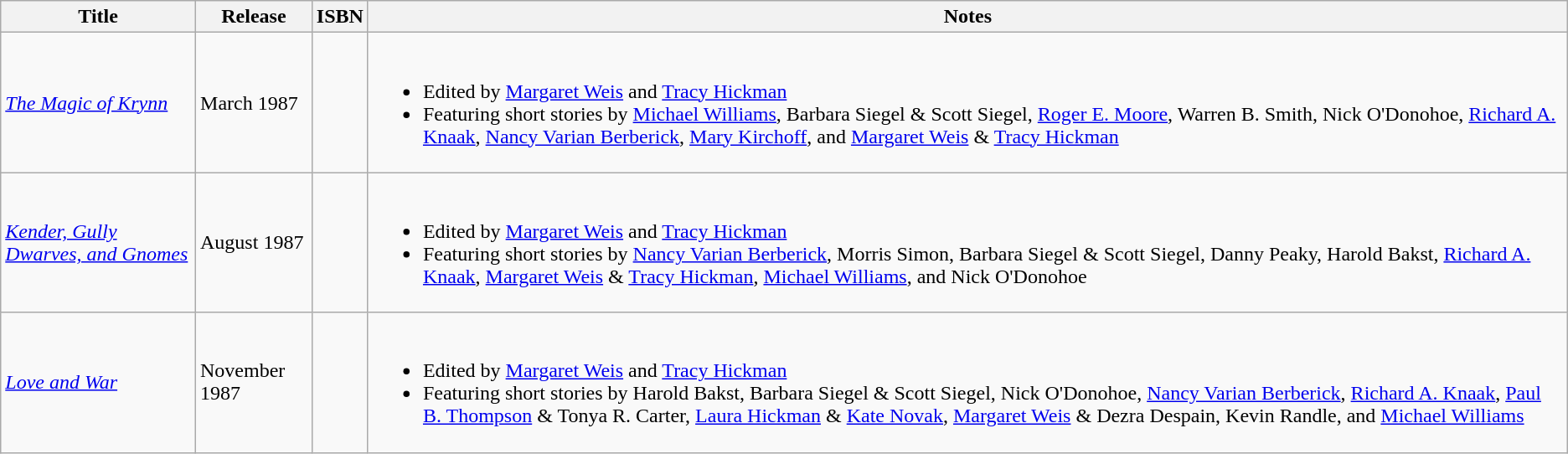<table class="wikitable">
<tr>
<th scope="col">Title</th>
<th scope="col">Release</th>
<th scope="col">ISBN</th>
<th scope="col">Notes</th>
</tr>
<tr>
<td><em><a href='#'>The Magic of Krynn</a></em></td>
<td>March 1987</td>
<td></td>
<td><br><ul><li>Edited by <a href='#'>Margaret Weis</a> and <a href='#'>Tracy Hickman</a></li><li>Featuring short stories by <a href='#'>Michael Williams</a>, Barbara Siegel & Scott Siegel, <a href='#'>Roger E. Moore</a>, Warren B. Smith, Nick O'Donohoe, <a href='#'>Richard A. Knaak</a>, <a href='#'>Nancy Varian Berberick</a>, <a href='#'>Mary Kirchoff</a>, and <a href='#'>Margaret Weis</a> & <a href='#'>Tracy Hickman</a></li></ul></td>
</tr>
<tr>
<td><em><a href='#'>Kender, Gully Dwarves, and Gnomes</a></em></td>
<td>August 1987</td>
<td></td>
<td><br><ul><li>Edited by <a href='#'>Margaret Weis</a> and <a href='#'>Tracy Hickman</a></li><li>Featuring short stories by <a href='#'>Nancy Varian Berberick</a>, Morris Simon, Barbara Siegel & Scott Siegel, Danny Peaky, Harold Bakst, <a href='#'>Richard A. Knaak</a>, <a href='#'>Margaret Weis</a> & <a href='#'>Tracy Hickman</a>, <a href='#'>Michael Williams</a>, and Nick O'Donohoe</li></ul></td>
</tr>
<tr>
<td><em><a href='#'>Love and War</a></em></td>
<td>November 1987</td>
<td></td>
<td><br><ul><li>Edited by <a href='#'>Margaret Weis</a> and <a href='#'>Tracy Hickman</a></li><li>Featuring short stories by Harold Bakst, Barbara Siegel & Scott Siegel, Nick O'Donohoe, <a href='#'>Nancy Varian Berberick</a>, <a href='#'>Richard A. Knaak</a>, <a href='#'>Paul B. Thompson</a> & Tonya R. Carter, <a href='#'>Laura Hickman</a> & <a href='#'>Kate Novak</a>, <a href='#'>Margaret Weis</a> & Dezra Despain, Kevin Randle, and <a href='#'>Michael Williams</a></li></ul></td>
</tr>
</table>
